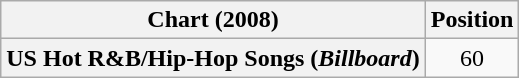<table class="wikitable plainrowheaders" style="text-align:center">
<tr>
<th scope="col">Chart (2008)</th>
<th scope="col">Position</th>
</tr>
<tr>
<th scope="row">US Hot R&B/Hip-Hop Songs (<em>Billboard</em>)</th>
<td>60</td>
</tr>
</table>
